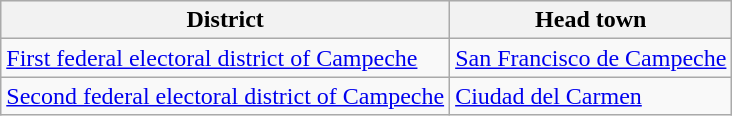<table class="wikitable" border="1">
<tr style="background:#efefef;">
<th><strong>District</strong></th>
<th><strong>Head town</strong></th>
</tr>
<tr>
<td><a href='#'>First federal electoral district of Campeche</a></td>
<td><a href='#'>San Francisco de Campeche</a></td>
</tr>
<tr>
<td><a href='#'>Second federal electoral district of Campeche</a></td>
<td><a href='#'>Ciudad del Carmen</a></td>
</tr>
</table>
